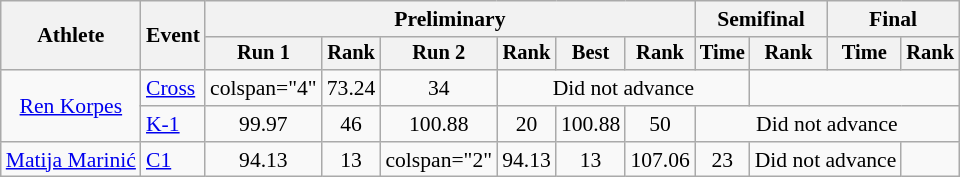<table class="wikitable" style="font-size:90%">
<tr>
<th rowspan="2">Athlete</th>
<th rowspan="2">Event</th>
<th colspan="6">Preliminary</th>
<th colspan="2">Semifinal</th>
<th colspan="2">Final</th>
</tr>
<tr style="font-size:95%">
<th>Run 1</th>
<th>Rank</th>
<th>Run 2</th>
<th>Rank</th>
<th>Best</th>
<th>Rank</th>
<th>Time</th>
<th>Rank</th>
<th>Time</th>
<th>Rank</th>
</tr>
<tr align="center">
<td rowspan="2"><a href='#'>Ren Korpes</a></td>
<td align="left"><a href='#'>Cross</a></td>
<td>colspan="4" </td>
<td>73.24</td>
<td>34</td>
<td colspan="4">Did not advance</td>
</tr>
<tr align="center">
<td align="left"><a href='#'>K-1</a></td>
<td>99.97</td>
<td>46</td>
<td>100.88</td>
<td>20</td>
<td>100.88</td>
<td>50</td>
<td colspan="4">Did not advance</td>
</tr>
<tr align="center">
<td><a href='#'>Matija Marinić</a></td>
<td align="left"><a href='#'>C1</a></td>
<td>94.13</td>
<td>13</td>
<td>colspan="2" </td>
<td>94.13</td>
<td>13</td>
<td>107.06</td>
<td>23</td>
<td colspan="2">Did not advance</td>
</tr>
</table>
